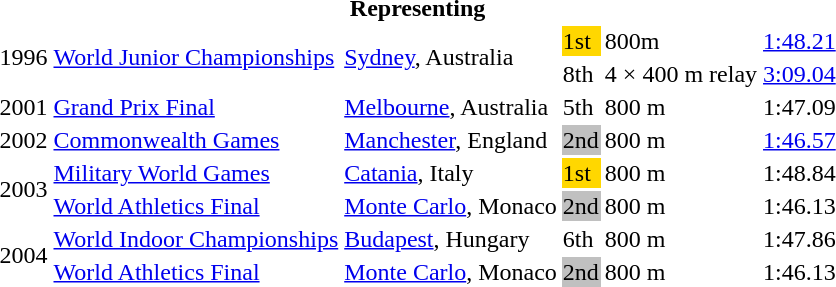<table>
<tr>
<th colspan="6">Representing </th>
</tr>
<tr>
<td rowspan=2>1996</td>
<td rowspan=2><a href='#'>World Junior Championships</a></td>
<td rowspan=2><a href='#'>Sydney</a>, Australia</td>
<td bgcolor=gold>1st</td>
<td>800m</td>
<td><a href='#'>1:48.21</a></td>
</tr>
<tr>
<td>8th</td>
<td>4 × 400 m relay</td>
<td><a href='#'>3:09.04</a></td>
</tr>
<tr>
<td>2001</td>
<td><a href='#'>Grand Prix Final</a></td>
<td><a href='#'>Melbourne</a>, Australia</td>
<td>5th</td>
<td>800 m</td>
<td>1:47.09</td>
</tr>
<tr>
<td>2002</td>
<td><a href='#'>Commonwealth Games</a></td>
<td><a href='#'>Manchester</a>, England</td>
<td bgcolor="silver">2nd</td>
<td>800 m</td>
<td><a href='#'>1:46.57</a></td>
</tr>
<tr>
<td rowspan=2>2003</td>
<td><a href='#'>Military World Games</a></td>
<td><a href='#'>Catania</a>, Italy</td>
<td bgcolor="gold">1st</td>
<td>800 m</td>
<td>1:48.84</td>
</tr>
<tr>
<td><a href='#'>World Athletics Final</a></td>
<td><a href='#'>Monte Carlo</a>, Monaco</td>
<td bgcolor="silver">2nd</td>
<td>800 m</td>
<td>1:46.13</td>
</tr>
<tr>
<td rowspan=2>2004</td>
<td><a href='#'>World Indoor Championships</a></td>
<td><a href='#'>Budapest</a>, Hungary</td>
<td>6th</td>
<td>800 m</td>
<td>1:47.86</td>
</tr>
<tr>
<td><a href='#'>World Athletics Final</a></td>
<td><a href='#'>Monte Carlo</a>, Monaco</td>
<td bgcolor="silver">2nd</td>
<td>800 m</td>
<td>1:46.13</td>
</tr>
</table>
